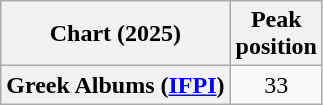<table class="wikitable sortable plainrowheaders" style="text-align:center">
<tr>
<th scope="col">Chart (2025)</th>
<th scope="col">Peak<br>position</th>
</tr>
<tr>
<th scope="row">Greek Albums (<a href='#'>IFPI</a>)</th>
<td>33</td>
</tr>
</table>
